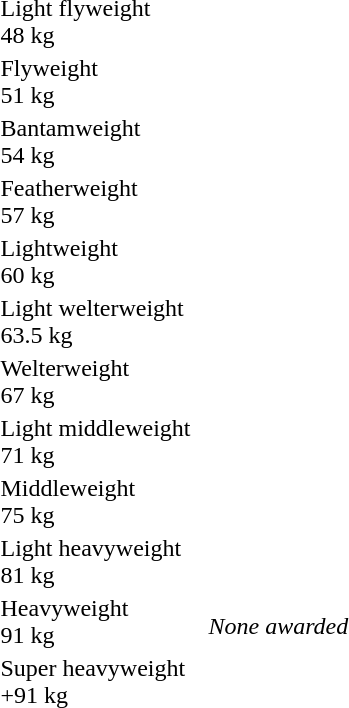<table>
<tr>
<td rowspan=2>Light flyweight<br>48 kg</td>
<td rowspan=2></td>
<td rowspan=2></td>
<td></td>
</tr>
<tr>
<td></td>
</tr>
<tr>
<td rowspan=2>Flyweight<br>51 kg</td>
<td rowspan=2></td>
<td rowspan=2></td>
<td></td>
</tr>
<tr>
<td></td>
</tr>
<tr>
<td rowspan=2>Bantamweight<br>54 kg</td>
<td rowspan=2></td>
<td rowspan=2></td>
<td></td>
</tr>
<tr>
<td></td>
</tr>
<tr>
<td rowspan=2>Featherweight<br>57 kg</td>
<td rowspan=2></td>
<td rowspan=2></td>
<td></td>
</tr>
<tr>
<td></td>
</tr>
<tr>
<td rowspan=2>Lightweight<br>60 kg</td>
<td rowspan=2></td>
<td rowspan=2></td>
<td></td>
</tr>
<tr>
<td></td>
</tr>
<tr>
<td rowspan=2>Light welterweight<br>63.5 kg</td>
<td rowspan=2></td>
<td rowspan=2></td>
<td></td>
</tr>
<tr>
<td></td>
</tr>
<tr>
<td rowspan=2>Welterweight<br>67 kg</td>
<td rowspan=2></td>
<td rowspan=2></td>
<td></td>
</tr>
<tr>
<td></td>
</tr>
<tr>
<td rowspan=2>Light middleweight<br>71 kg</td>
<td rowspan=2></td>
<td rowspan=2></td>
<td></td>
</tr>
<tr>
<td></td>
</tr>
<tr>
<td rowspan=2>Middleweight<br>75 kg</td>
<td rowspan=2></td>
<td rowspan=2></td>
<td></td>
</tr>
<tr>
<td></td>
</tr>
<tr>
<td rowspan=2>Light heavyweight<br>81 kg</td>
<td rowspan=2></td>
<td rowspan=2></td>
<td></td>
</tr>
<tr>
<td></td>
</tr>
<tr>
<td rowspan=2>Heavyweight<br>91 kg</td>
<td rowspan=2></td>
<td rowspan=2></td>
<td></td>
</tr>
<tr>
<td><em>None awarded</em></td>
</tr>
<tr>
<td rowspan=2>Super heavyweight<br>+91 kg</td>
<td rowspan=2></td>
<td rowspan=2></td>
<td></td>
</tr>
<tr>
<td></td>
</tr>
</table>
